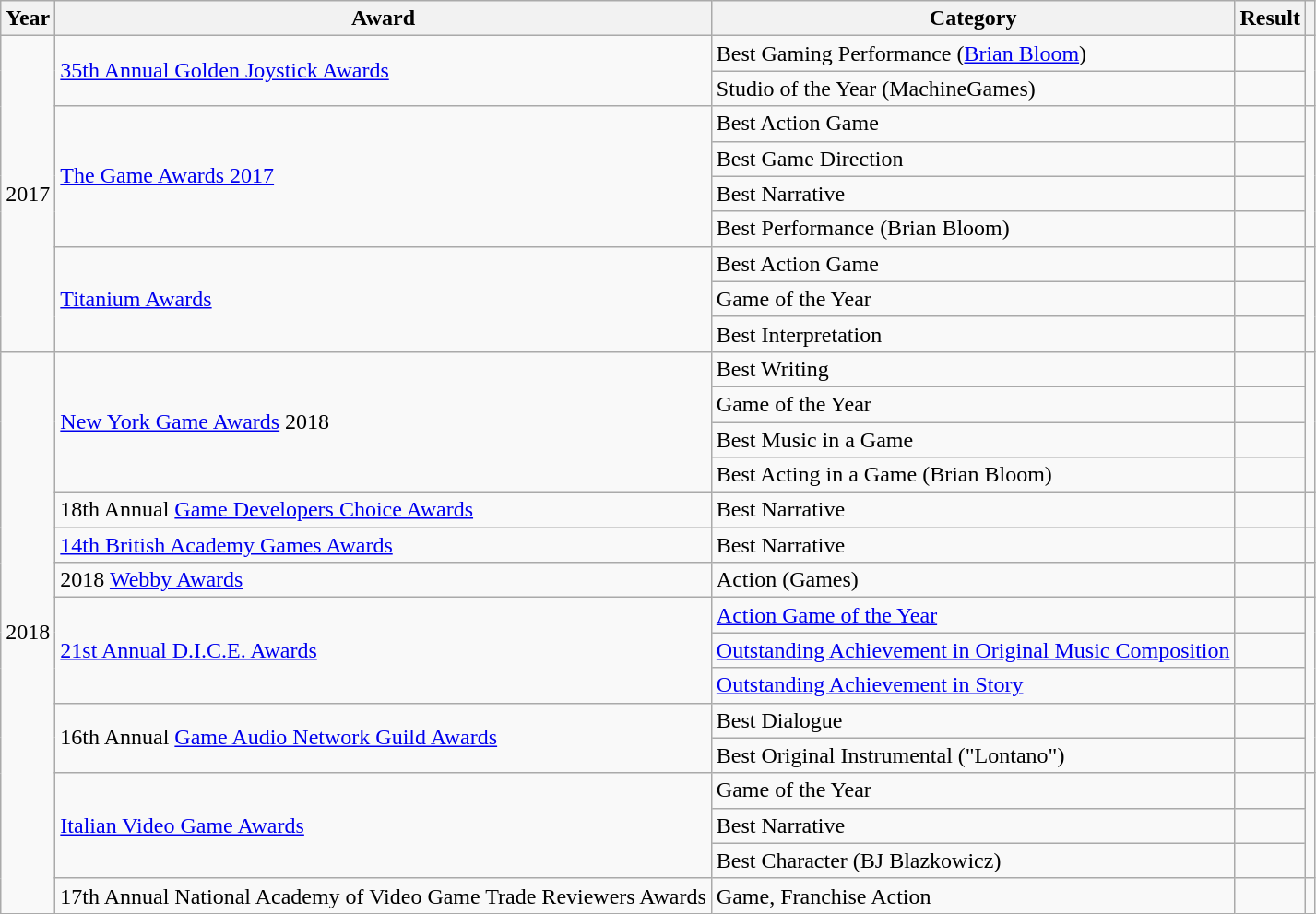<table class="wikitable sortable">
<tr>
<th>Year</th>
<th>Award</th>
<th>Category</th>
<th>Result</th>
<th></th>
</tr>
<tr>
<td style="text-align:center;" rowspan="9">2017</td>
<td rowspan="2"><a href='#'>35th Annual Golden Joystick Awards</a></td>
<td>Best Gaming Performance (<a href='#'>Brian Bloom</a>)</td>
<td></td>
<td rowspan="2" style="text-align:center;"></td>
</tr>
<tr>
<td>Studio of the Year (MachineGames)</td>
<td></td>
</tr>
<tr>
<td rowspan="4"><a href='#'>The Game Awards 2017</a></td>
<td>Best Action Game</td>
<td></td>
<td rowspan="4" style="text-align:center;"></td>
</tr>
<tr>
<td>Best Game Direction</td>
<td></td>
</tr>
<tr>
<td>Best Narrative</td>
<td></td>
</tr>
<tr>
<td>Best Performance (Brian Bloom)</td>
<td></td>
</tr>
<tr>
<td rowspan="3"><a href='#'>Titanium Awards</a></td>
<td>Best Action Game</td>
<td></td>
<td rowspan="3" style="text-align:center;"></td>
</tr>
<tr>
<td>Game of the Year</td>
<td></td>
</tr>
<tr>
<td>Best Interpretation</td>
<td></td>
</tr>
<tr>
<td rowspan="16">2018</td>
<td rowspan="4"><a href='#'>New York Game Awards</a> 2018</td>
<td>Best Writing</td>
<td></td>
<td rowspan="4" style="text-align:center;"></td>
</tr>
<tr>
<td>Game of the Year</td>
<td></td>
</tr>
<tr>
<td>Best Music in a Game</td>
<td></td>
</tr>
<tr>
<td>Best Acting in a Game (Brian Bloom)</td>
<td></td>
</tr>
<tr>
<td>18th Annual <a href='#'>Game Developers Choice Awards</a></td>
<td>Best Narrative</td>
<td></td>
<td align="center"></td>
</tr>
<tr>
<td><a href='#'>14th British Academy Games Awards</a></td>
<td>Best Narrative</td>
<td></td>
<td align="center"></td>
</tr>
<tr>
<td>2018 <a href='#'>Webby Awards</a></td>
<td>Action (Games)</td>
<td></td>
<td align="center"></td>
</tr>
<tr>
<td rowspan="3"><a href='#'>21st Annual D.I.C.E. Awards</a></td>
<td><a href='#'>Action Game of the Year</a></td>
<td></td>
<td rowspan="3" style="text-align:center;"></td>
</tr>
<tr>
<td><a href='#'>Outstanding Achievement in Original Music Composition</a></td>
<td></td>
</tr>
<tr>
<td><a href='#'>Outstanding Achievement in Story</a></td>
<td></td>
</tr>
<tr>
<td rowspan="2">16th Annual <a href='#'>Game Audio Network Guild Awards</a></td>
<td>Best Dialogue</td>
<td></td>
<td rowspan="2" style="text-align:center;"></td>
</tr>
<tr>
<td>Best Original Instrumental ("Lontano")</td>
<td></td>
</tr>
<tr>
<td rowspan="3"><a href='#'>Italian Video Game Awards</a></td>
<td>Game of the Year</td>
<td></td>
<td rowspan="3" style="text-align:center;"></td>
</tr>
<tr>
<td>Best Narrative</td>
<td></td>
</tr>
<tr>
<td>Best Character (BJ Blazkowicz)</td>
<td></td>
</tr>
<tr>
<td>17th Annual National Academy of Video Game Trade Reviewers Awards</td>
<td>Game, Franchise Action</td>
<td></td>
<td align="center"></td>
</tr>
</table>
